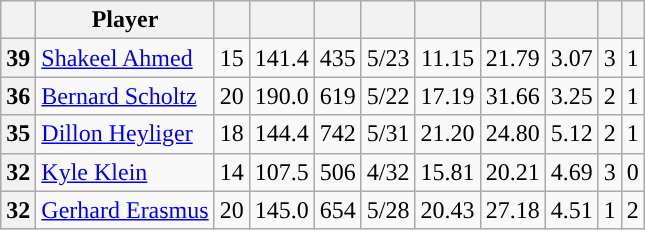<table class="wikitable sortable" style="text-align:left;">
<tr>
<th scope=col></th>
<th scope=col>Player</th>
<th scope=col></th>
<th scope=col></th>
<th scope=col></th>
<th scope=col></th>
<th scope=col><a href='#'></a></th>
<th scope=col><a href='#'></a></th>
<th scope=col><a href='#'></a></th>
<th scope=col></th>
<th scope=col><a href='#'></a></th>
</tr>
<tr>
<th scope="row">39</th>
<td> <a href='#'>Shakeel Ahmed</a></td>
<td>15</td>
<td>141.4</td>
<td>435</td>
<td>5/23</td>
<td align="center">11.15</td>
<td>21.79</td>
<td>3.07</td>
<td>3</td>
<td>1</td>
</tr>
<tr>
<th scope="row">36</th>
<td> <a href='#'>Bernard Scholtz</a></td>
<td>20</td>
<td>190.0</td>
<td>619</td>
<td>5/22</td>
<td align=center>17.19</td>
<td>31.66</td>
<td>3.25</td>
<td>2</td>
<td>1</td>
</tr>
<tr>
<th scope="row">35</th>
<td> <a href='#'>Dillon Heyliger</a></td>
<td>18</td>
<td>144.4</td>
<td>742</td>
<td>5/31</td>
<td align=center>21.20</td>
<td>24.80</td>
<td>5.12</td>
<td>2</td>
<td>1</td>
</tr>
<tr>
<th scope="row">32</th>
<td> <a href='#'>Kyle Klein</a></td>
<td>14</td>
<td>107.5</td>
<td>506</td>
<td>4/32</td>
<td align=center>15.81</td>
<td>20.21</td>
<td>4.69</td>
<td>3</td>
<td>0</td>
</tr>
<tr>
<th scope="row">32</th>
<td> <a href='#'>Gerhard Erasmus</a></td>
<td>20</td>
<td>145.0</td>
<td>654</td>
<td>5/28</td>
<td align=center>20.43</td>
<td>27.18</td>
<td>4.51</td>
<td>1</td>
<td>2</td>
</tr>
</table>
